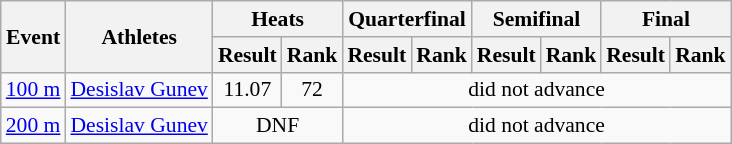<table class="wikitable" border="1" style="font-size:90%">
<tr>
<th rowspan="2">Event</th>
<th rowspan="2">Athletes</th>
<th colspan="2">Heats</th>
<th colspan="2">Quarterfinal</th>
<th colspan="2">Semifinal</th>
<th colspan="2">Final</th>
</tr>
<tr>
<th>Result</th>
<th>Rank</th>
<th>Result</th>
<th>Rank</th>
<th>Result</th>
<th>Rank</th>
<th>Result</th>
<th>Rank</th>
</tr>
<tr>
<td><a href='#'>100 m</a></td>
<td><a href='#'>Desislav Gunev</a></td>
<td align=center>11.07</td>
<td align=center>72</td>
<td align=center colspan=6>did not advance</td>
</tr>
<tr>
<td><a href='#'>200 m</a></td>
<td><a href='#'>Desislav Gunev</a></td>
<td align=center colspan=2>DNF</td>
<td align=center colspan=6>did not advance</td>
</tr>
</table>
